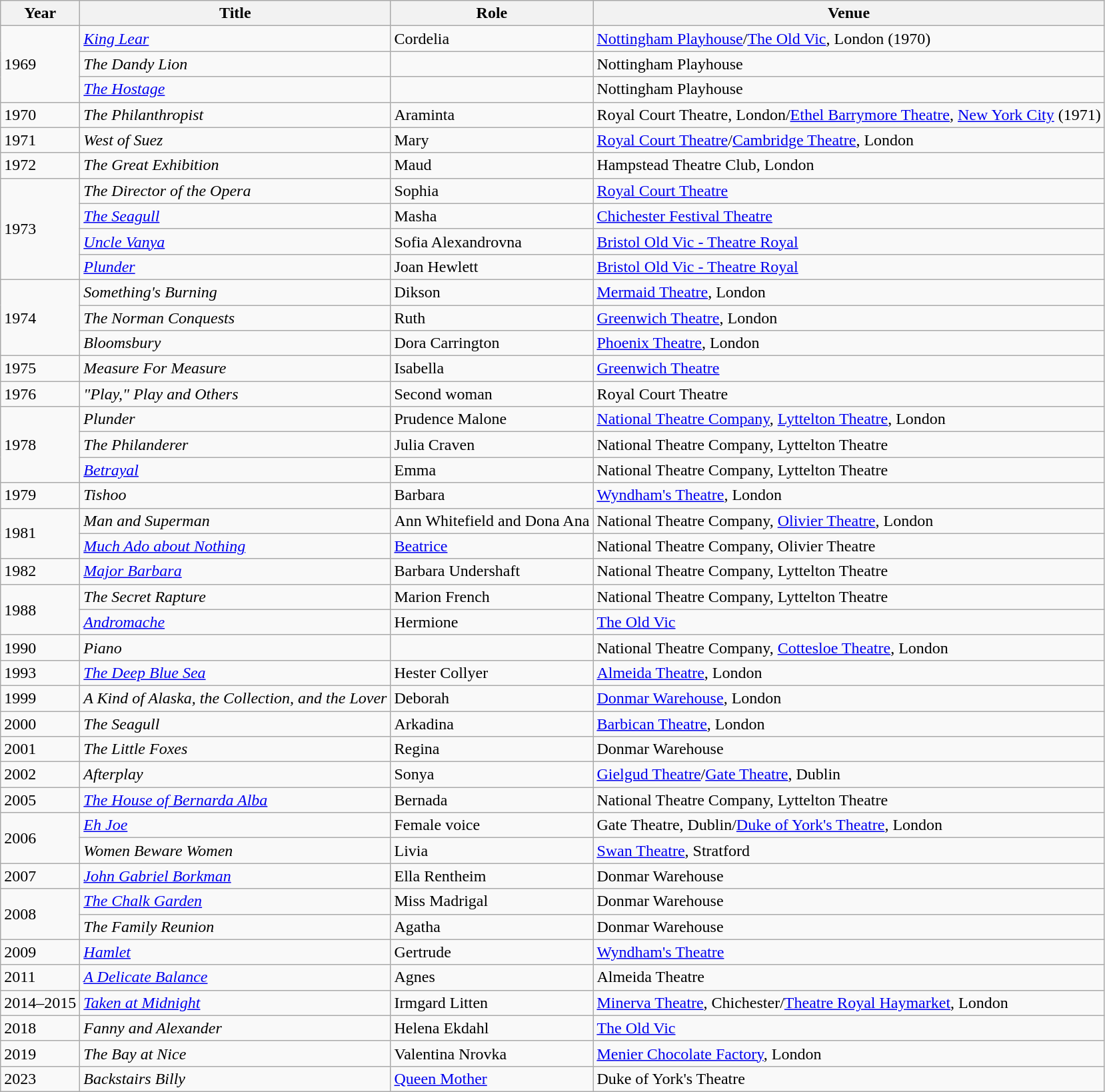<table class="wikitable sortable">
<tr>
<th>Year</th>
<th>Title</th>
<th>Role</th>
<th>Venue</th>
</tr>
<tr>
<td rowspan="3">1969</td>
<td><em><a href='#'>King Lear</a></em></td>
<td>Cordelia</td>
<td><a href='#'>Nottingham Playhouse</a>/<a href='#'>The Old Vic</a>, London (1970)</td>
</tr>
<tr>
<td><em>The Dandy Lion</em></td>
<td></td>
<td>Nottingham Playhouse</td>
</tr>
<tr>
<td><em><a href='#'>The Hostage</a></em></td>
<td></td>
<td>Nottingham Playhouse</td>
</tr>
<tr>
<td>1970</td>
<td><em>The Philanthropist</em></td>
<td>Araminta</td>
<td>Royal Court Theatre, London/<a href='#'>Ethel Barrymore Theatre</a>, <a href='#'>New York City</a> (1971)</td>
</tr>
<tr>
<td>1971</td>
<td><em>West of Suez</em></td>
<td>Mary</td>
<td><a href='#'>Royal Court Theatre</a>/<a href='#'>Cambridge Theatre</a>, London</td>
</tr>
<tr>
<td>1972</td>
<td><em>The Great Exhibition</em></td>
<td>Maud</td>
<td>Hampstead Theatre Club, London</td>
</tr>
<tr>
<td rowspan="4">1973</td>
<td><em>The Director of the Opera</em></td>
<td>Sophia</td>
<td><a href='#'>Royal Court Theatre</a></td>
</tr>
<tr>
<td><em><a href='#'>The Seagull</a></em></td>
<td>Masha</td>
<td><a href='#'>Chichester Festival Theatre</a></td>
</tr>
<tr>
<td><em><a href='#'>Uncle Vanya</a></em></td>
<td>Sofia Alexandrovna</td>
<td><a href='#'>Bristol Old Vic - Theatre Royal</a></td>
</tr>
<tr>
<td><em><a href='#'>Plunder</a></em></td>
<td>Joan Hewlett</td>
<td><a href='#'>Bristol Old Vic - Theatre Royal</a></td>
</tr>
<tr>
<td rowspan="3">1974</td>
<td><em>Something's Burning</em></td>
<td>Dikson</td>
<td><a href='#'>Mermaid Theatre</a>, London</td>
</tr>
<tr>
<td><em>The Norman Conquests</em></td>
<td>Ruth</td>
<td><a href='#'>Greenwich Theatre</a>, London</td>
</tr>
<tr>
<td><em>Bloomsbury</em></td>
<td>Dora Carrington</td>
<td><a href='#'>Phoenix Theatre</a>, London</td>
</tr>
<tr>
<td>1975</td>
<td><em>Measure For Measure</em></td>
<td>Isabella</td>
<td><a href='#'>Greenwich Theatre</a></td>
</tr>
<tr>
<td>1976</td>
<td><em>"Play," Play and Others</em></td>
<td>Second woman</td>
<td>Royal Court Theatre</td>
</tr>
<tr>
<td rowspan="3">1978</td>
<td><em>Plunder</em></td>
<td>Prudence Malone</td>
<td><a href='#'>National Theatre Company</a>, <a href='#'>Lyttelton Theatre</a>, London</td>
</tr>
<tr>
<td><em>The Philanderer</em></td>
<td>Julia Craven</td>
<td>National Theatre Company, Lyttelton Theatre</td>
</tr>
<tr>
<td><em><a href='#'>Betrayal</a></em></td>
<td>Emma</td>
<td>National Theatre Company, Lyttelton Theatre</td>
</tr>
<tr>
<td>1979</td>
<td><em>Tishoo</em></td>
<td>Barbara</td>
<td><a href='#'>Wyndham's Theatre</a>, London</td>
</tr>
<tr>
<td rowspan="2">1981</td>
<td><em>Man and Superman</em></td>
<td>Ann Whitefield and Dona Ana</td>
<td>National Theatre Company, <a href='#'>Olivier Theatre</a>, London</td>
</tr>
<tr>
<td><em><a href='#'>Much Ado about Nothing</a></em></td>
<td><a href='#'>Beatrice</a></td>
<td>National Theatre Company, Olivier Theatre</td>
</tr>
<tr>
<td>1982</td>
<td><em><a href='#'>Major Barbara</a></em></td>
<td>Barbara Undershaft</td>
<td>National Theatre Company, Lyttelton Theatre</td>
</tr>
<tr>
<td rowspan="2">1988</td>
<td><em>The Secret Rapture</em></td>
<td>Marion French</td>
<td>National Theatre Company, Lyttelton Theatre</td>
</tr>
<tr>
<td><em><a href='#'>Andromache</a></em></td>
<td>Hermione</td>
<td><a href='#'>The Old Vic</a></td>
</tr>
<tr>
<td>1990</td>
<td><em>Piano</em></td>
<td></td>
<td>National Theatre Company, <a href='#'>Cottesloe Theatre</a>, London</td>
</tr>
<tr>
<td>1993</td>
<td><em><a href='#'>The Deep Blue Sea</a></em></td>
<td>Hester Collyer</td>
<td><a href='#'>Almeida Theatre</a>, London</td>
</tr>
<tr>
<td>1999</td>
<td><em>A Kind of Alaska, the Collection, and the Lover</em></td>
<td>Deborah</td>
<td><a href='#'>Donmar Warehouse</a>, London</td>
</tr>
<tr>
<td>2000</td>
<td><em>The Seagull</em></td>
<td>Arkadina</td>
<td><a href='#'>Barbican Theatre</a>, London</td>
</tr>
<tr>
<td>2001</td>
<td><em>The Little Foxes</em></td>
<td>Regina</td>
<td>Donmar Warehouse</td>
</tr>
<tr>
<td>2002</td>
<td><em>Afterplay</em></td>
<td>Sonya</td>
<td><a href='#'>Gielgud Theatre</a>/<a href='#'>Gate Theatre</a>, Dublin</td>
</tr>
<tr>
<td>2005</td>
<td><em><a href='#'>The House of Bernarda Alba</a></em></td>
<td>Bernada</td>
<td>National Theatre Company, Lyttelton Theatre</td>
</tr>
<tr>
<td rowspan="2">2006</td>
<td><em><a href='#'>Eh Joe</a></em></td>
<td>Female voice</td>
<td>Gate Theatre, Dublin/<a href='#'>Duke of York's Theatre</a>, London</td>
</tr>
<tr>
<td><em>Women Beware Women</em></td>
<td>Livia</td>
<td><a href='#'>Swan Theatre</a>, Stratford</td>
</tr>
<tr>
<td>2007</td>
<td><em><a href='#'>John Gabriel Borkman</a></em></td>
<td>Ella Rentheim</td>
<td>Donmar Warehouse</td>
</tr>
<tr>
<td rowspan="2">2008</td>
<td><em><a href='#'>The Chalk Garden</a></em></td>
<td>Miss Madrigal</td>
<td>Donmar Warehouse</td>
</tr>
<tr>
<td><em>The Family Reunion</em></td>
<td>Agatha</td>
<td>Donmar Warehouse</td>
</tr>
<tr>
<td>2009</td>
<td><em><a href='#'>Hamlet</a></em></td>
<td>Gertrude</td>
<td><a href='#'>Wyndham's Theatre</a></td>
</tr>
<tr>
<td>2011</td>
<td><em><a href='#'>A Delicate Balance</a></em></td>
<td>Agnes</td>
<td>Almeida Theatre</td>
</tr>
<tr>
<td>2014–2015</td>
<td><em><a href='#'>Taken at Midnight</a></em></td>
<td>Irmgard Litten</td>
<td><a href='#'>Minerva Theatre</a>, Chichester/<a href='#'>Theatre Royal Haymarket</a>, London</td>
</tr>
<tr>
<td>2018</td>
<td><em>Fanny and Alexander</em></td>
<td>Helena Ekdahl</td>
<td><a href='#'>The Old Vic</a></td>
</tr>
<tr>
<td>2019</td>
<td><em>The Bay at Nice</em></td>
<td>Valentina Nrovka</td>
<td><a href='#'>Menier Chocolate Factory</a>, London</td>
</tr>
<tr>
<td>2023</td>
<td><em>Backstairs Billy</em></td>
<td><a href='#'>Queen Mother</a></td>
<td>Duke of York's Theatre</td>
</tr>
</table>
